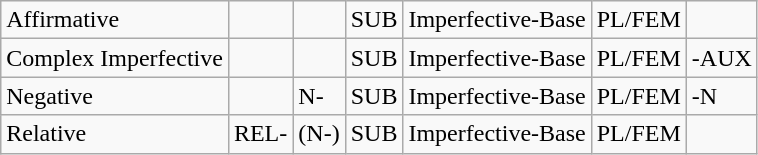<table class="wikitable">
<tr>
<td>Affirmative</td>
<td></td>
<td></td>
<td>SUB</td>
<td>Imperfective-Base</td>
<td>PL/FEM</td>
<td></td>
</tr>
<tr>
<td>Complex Imperfective</td>
<td></td>
<td></td>
<td>SUB</td>
<td>Imperfective-Base</td>
<td>PL/FEM</td>
<td>-AUX</td>
</tr>
<tr>
<td>Negative</td>
<td></td>
<td>N-</td>
<td>SUB</td>
<td>Imperfective-Base</td>
<td>PL/FEM</td>
<td>-N</td>
</tr>
<tr>
<td>Relative</td>
<td>REL-</td>
<td>(N-)</td>
<td>SUB</td>
<td>Imperfective-Base</td>
<td>PL/FEM</td>
<td></td>
</tr>
</table>
